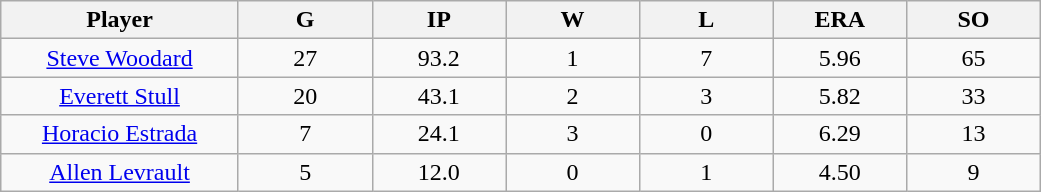<table class="wikitable sortable">
<tr>
<th bgcolor="#DDDDFF" width="16%">Player</th>
<th bgcolor="#DDDDFF" width="9%">G</th>
<th bgcolor="#DDDDFF" width="9%">IP</th>
<th bgcolor="#DDDDFF" width="9%">W</th>
<th bgcolor="#DDDDFF" width="9%">L</th>
<th bgcolor="#DDDDFF" width="9%">ERA</th>
<th bgcolor="#DDDDFF" width="9%">SO</th>
</tr>
<tr align=center>
<td><a href='#'>Steve Woodard</a></td>
<td>27</td>
<td>93.2</td>
<td>1</td>
<td>7</td>
<td>5.96</td>
<td>65</td>
</tr>
<tr align=center>
<td><a href='#'>Everett Stull</a></td>
<td>20</td>
<td>43.1</td>
<td>2</td>
<td>3</td>
<td>5.82</td>
<td>33</td>
</tr>
<tr align=center>
<td><a href='#'>Horacio Estrada</a></td>
<td>7</td>
<td>24.1</td>
<td>3</td>
<td>0</td>
<td>6.29</td>
<td>13</td>
</tr>
<tr align=center>
<td><a href='#'>Allen Levrault</a></td>
<td>5</td>
<td>12.0</td>
<td>0</td>
<td>1</td>
<td>4.50</td>
<td>9</td>
</tr>
</table>
